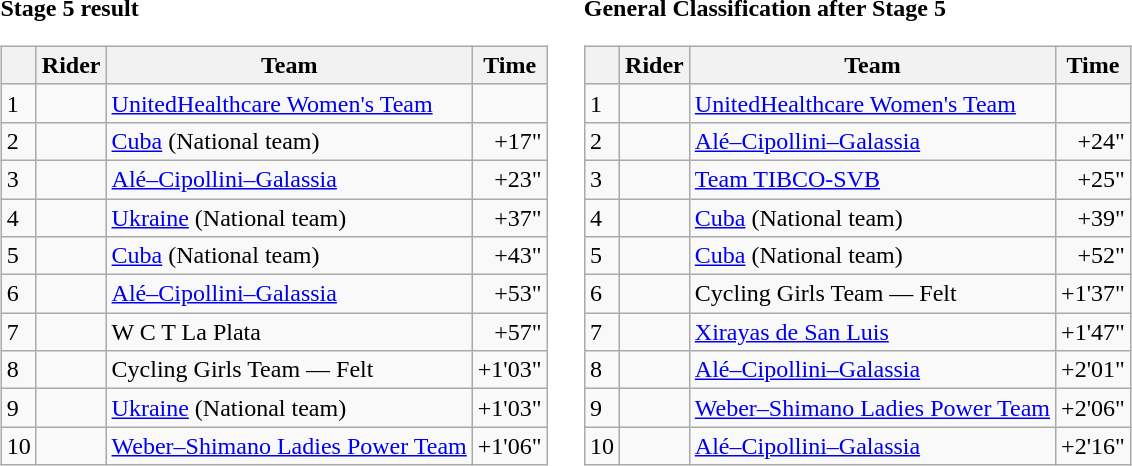<table>
<tr>
<td><strong>Stage 5 result</strong><br><table class="wikitable">
<tr>
<th></th>
<th>Rider</th>
<th>Team</th>
<th>Time</th>
</tr>
<tr>
<td>1</td>
<td> </td>
<td><a href='#'>UnitedHealthcare Women's Team</a></td>
<td align="right"></td>
</tr>
<tr>
<td>2</td>
<td></td>
<td><a href='#'>Cuba</a> (National team)</td>
<td align="right">+17"</td>
</tr>
<tr>
<td>3</td>
<td></td>
<td><a href='#'>Alé–Cipollini–Galassia</a></td>
<td align="right">+23"</td>
</tr>
<tr>
<td>4</td>
<td></td>
<td><a href='#'>Ukraine</a> (National team)</td>
<td align="right">+37"</td>
</tr>
<tr>
<td>5</td>
<td></td>
<td><a href='#'>Cuba</a> (National team)</td>
<td align="right">+43"</td>
</tr>
<tr>
<td>6</td>
<td></td>
<td><a href='#'>Alé–Cipollini–Galassia</a></td>
<td align="right">+53"</td>
</tr>
<tr>
<td>7</td>
<td></td>
<td>W C T La Plata</td>
<td align="right">+57"</td>
</tr>
<tr>
<td>8</td>
<td></td>
<td>Cycling Girls Team — Felt</td>
<td align="right">+1'03"</td>
</tr>
<tr>
<td>9</td>
<td></td>
<td><a href='#'>Ukraine</a> (National team)</td>
<td align="right">+1'03"</td>
</tr>
<tr>
<td>10</td>
<td></td>
<td><a href='#'>Weber–Shimano Ladies Power Team</a></td>
<td align="right">+1'06"</td>
</tr>
</table>
</td>
<td></td>
<td><strong>General Classification after Stage 5</strong><br><table class="wikitable">
<tr>
<th></th>
<th>Rider</th>
<th>Team</th>
<th>Time</th>
</tr>
<tr>
<td>1</td>
<td>  </td>
<td><a href='#'>UnitedHealthcare Women's Team</a></td>
<td align="right"></td>
</tr>
<tr>
<td>2</td>
<td></td>
<td><a href='#'>Alé–Cipollini–Galassia</a></td>
<td align="right">+24"</td>
</tr>
<tr>
<td>3</td>
<td></td>
<td><a href='#'>Team TIBCO-SVB</a></td>
<td align="right">+25"</td>
</tr>
<tr>
<td>4</td>
<td></td>
<td><a href='#'>Cuba</a> (National team)</td>
<td align="right">+39"</td>
</tr>
<tr>
<td>5</td>
<td></td>
<td><a href='#'>Cuba</a> (National team)</td>
<td align="right">+52"</td>
</tr>
<tr>
<td>6</td>
<td></td>
<td>Cycling Girls Team — Felt</td>
<td align="right">+1'37"</td>
</tr>
<tr>
<td>7</td>
<td></td>
<td><a href='#'>Xirayas de San Luis</a></td>
<td align="right">+1'47"</td>
</tr>
<tr>
<td>8</td>
<td></td>
<td><a href='#'>Alé–Cipollini–Galassia</a></td>
<td align="right">+2'01"</td>
</tr>
<tr>
<td>9</td>
<td> </td>
<td><a href='#'>Weber–Shimano Ladies Power Team</a></td>
<td align="right">+2'06"</td>
</tr>
<tr>
<td>10</td>
<td></td>
<td><a href='#'>Alé–Cipollini–Galassia</a></td>
<td align="right">+2'16"</td>
</tr>
</table>
</td>
</tr>
</table>
